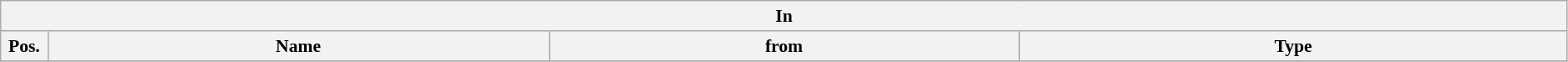<table class="wikitable" style="font-size:90%;width:99%;">
<tr>
<th colspan="4">In</th>
</tr>
<tr>
<th width=3%>Pos.</th>
<th width=32%>Name</th>
<th width=30%>from</th>
<th width=35%>Type</th>
</tr>
<tr>
</tr>
</table>
